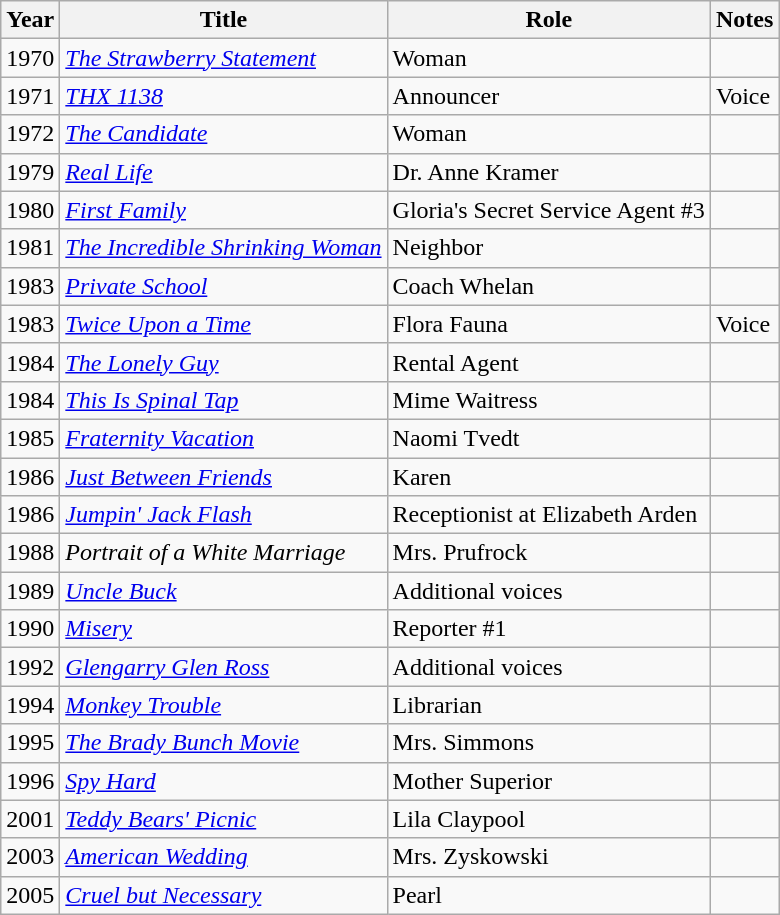<table class="wikitable sortable">
<tr>
<th>Year</th>
<th>Title</th>
<th>Role</th>
<th>Notes</th>
</tr>
<tr>
<td>1970</td>
<td><a href='#'><em>The Strawberry Statement</em></a></td>
<td>Woman</td>
<td></td>
</tr>
<tr>
<td>1971</td>
<td><em><a href='#'>THX 1138</a></em></td>
<td>Announcer</td>
<td>Voice</td>
</tr>
<tr>
<td>1972</td>
<td><a href='#'><em>The Candidate</em></a></td>
<td>Woman</td>
<td></td>
</tr>
<tr>
<td>1979</td>
<td><a href='#'><em>Real Life</em></a></td>
<td>Dr. Anne Kramer</td>
<td></td>
</tr>
<tr>
<td>1980</td>
<td><a href='#'><em>First Family</em></a></td>
<td>Gloria's Secret Service Agent #3</td>
<td></td>
</tr>
<tr>
<td>1981</td>
<td><em><a href='#'>The Incredible Shrinking Woman</a></em></td>
<td>Neighbor</td>
<td></td>
</tr>
<tr>
<td>1983</td>
<td><a href='#'><em>Private School</em></a></td>
<td>Coach Whelan</td>
<td></td>
</tr>
<tr>
<td>1983</td>
<td><a href='#'><em>Twice Upon a Time</em></a></td>
<td>Flora Fauna</td>
<td>Voice</td>
</tr>
<tr>
<td>1984</td>
<td><em><a href='#'>The Lonely Guy</a></em></td>
<td>Rental Agent</td>
<td></td>
</tr>
<tr>
<td>1984</td>
<td><em><a href='#'>This Is Spinal Tap</a></em></td>
<td>Mime Waitress</td>
<td></td>
</tr>
<tr>
<td>1985</td>
<td><em><a href='#'>Fraternity Vacation</a></em></td>
<td>Naomi Tvedt</td>
<td></td>
</tr>
<tr>
<td>1986</td>
<td><em><a href='#'>Just Between Friends</a></em></td>
<td>Karen</td>
<td></td>
</tr>
<tr>
<td>1986</td>
<td><a href='#'><em>Jumpin' Jack Flash</em></a></td>
<td>Receptionist at Elizabeth Arden</td>
<td></td>
</tr>
<tr>
<td>1988</td>
<td><em>Portrait of a White Marriage</em></td>
<td>Mrs. Prufrock</td>
<td></td>
</tr>
<tr>
<td>1989</td>
<td><em><a href='#'>Uncle Buck</a></em></td>
<td>Additional voices</td>
<td></td>
</tr>
<tr>
<td>1990</td>
<td><a href='#'><em>Misery</em></a></td>
<td>Reporter #1</td>
<td></td>
</tr>
<tr>
<td>1992</td>
<td><a href='#'><em>Glengarry Glen Ross</em></a></td>
<td>Additional voices</td>
<td></td>
</tr>
<tr>
<td>1994</td>
<td><em><a href='#'>Monkey Trouble</a></em></td>
<td>Librarian</td>
<td></td>
</tr>
<tr>
<td>1995</td>
<td><em><a href='#'>The Brady Bunch Movie</a></em></td>
<td>Mrs. Simmons</td>
<td></td>
</tr>
<tr>
<td>1996</td>
<td><em><a href='#'>Spy Hard</a></em></td>
<td>Mother Superior</td>
<td></td>
</tr>
<tr>
<td>2001</td>
<td><a href='#'><em>Teddy Bears' Picnic</em></a></td>
<td>Lila Claypool</td>
<td></td>
</tr>
<tr>
<td>2003</td>
<td><em><a href='#'>American Wedding</a></em></td>
<td>Mrs. Zyskowski</td>
<td></td>
</tr>
<tr>
<td>2005</td>
<td><em><a href='#'>Cruel but Necessary</a></em></td>
<td>Pearl</td>
<td></td>
</tr>
</table>
